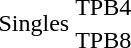<table>
<tr>
<td rowspan="2">Singles</td>
<td>TPB4</td>
<td></td>
<td></td>
<td></td>
</tr>
<tr>
<td>TPB8</td>
<td></td>
<td></td>
<td></td>
</tr>
</table>
